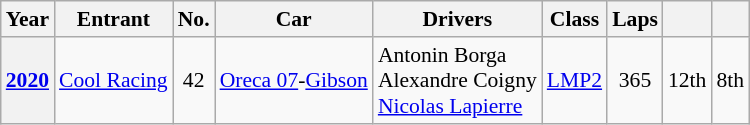<table class="wikitable" style="font-size:90%">
<tr>
<th>Year</th>
<th>Entrant</th>
<th>No.</th>
<th>Car</th>
<th>Drivers</th>
<th>Class</th>
<th>Laps</th>
<th></th>
<th></th>
</tr>
<tr align="center">
<th><a href='#'>2020</a></th>
<td align=left> <a href='#'>Cool Racing</a></td>
<td>42</td>
<td align=left><a href='#'>Oreca 07</a>-<a href='#'>Gibson</a></td>
<td align=left> Antonin Borga<br> Alexandre Coigny<br> <a href='#'>Nicolas Lapierre</a></td>
<td><a href='#'>LMP2</a></td>
<td>365</td>
<td>12th</td>
<td>8th</td>
</tr>
</table>
